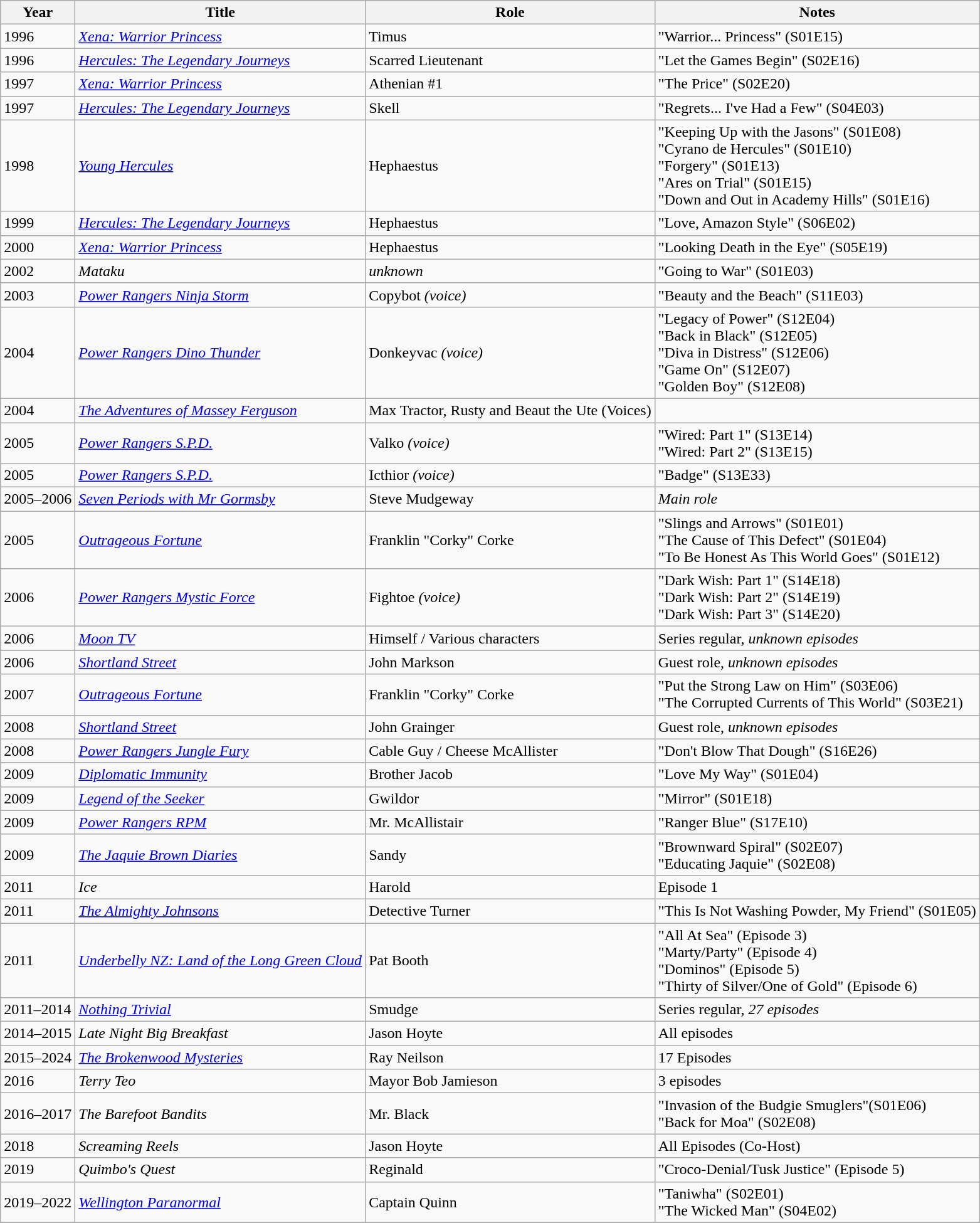<table class="wikitable sortable">
<tr>
<th>Year</th>
<th>Title</th>
<th>Role</th>
<th class="unsortable">Notes</th>
</tr>
<tr>
<td>1996</td>
<td><em><a href='#'>Xena: Warrior Princess</a></em></td>
<td>Timus</td>
<td>"Warrior... Princess" (S01E15)</td>
</tr>
<tr>
<td>1996</td>
<td><em><a href='#'>Hercules: The Legendary Journeys</a></em></td>
<td>Scarred Lieutenant</td>
<td>"Let the Games Begin" (S02E16)</td>
</tr>
<tr>
<td>1997</td>
<td><em><a href='#'>Xena: Warrior Princess</a></em></td>
<td>Athenian #1</td>
<td>"The Price" (S02E20)</td>
</tr>
<tr>
<td>1997</td>
<td><em><a href='#'>Hercules: The Legendary Journeys</a></em></td>
<td>Skell</td>
<td>"Regrets... I've Had a Few" (S04E03)</td>
</tr>
<tr>
<td>1998</td>
<td><em><a href='#'>Young Hercules</a></em></td>
<td>Hephaestus</td>
<td>"Keeping Up with the Jasons" (S01E08)<br>"Cyrano de Hercules" (S01E10)<br>"Forgery" (S01E13)<br>"Ares on Trial" (S01E15)<br>"Down and Out in Academy Hills" (S01E16)</td>
</tr>
<tr>
<td>1999</td>
<td><em><a href='#'>Hercules: The Legendary Journeys</a></em></td>
<td>Hephaestus</td>
<td>"Love, Amazon Style" (S06E02)</td>
</tr>
<tr>
<td>2000</td>
<td><em><a href='#'>Xena: Warrior Princess</a></em></td>
<td>Hephaestus</td>
<td>"Looking Death in the Eye" (S05E19)</td>
</tr>
<tr>
<td>2002</td>
<td><em>Mataku</em></td>
<td><em>unknown</em></td>
<td>"Going to War" (S01E03)</td>
</tr>
<tr>
<td>2003</td>
<td><em><a href='#'>Power Rangers Ninja Storm</a></em></td>
<td>Copybot  <em>(voice)</em></td>
<td>"Beauty and the Beach" (S11E03)</td>
</tr>
<tr>
<td>2004</td>
<td><em><a href='#'>Power Rangers Dino Thunder</a></em></td>
<td>Donkeyvac <em>(voice)</em></td>
<td>"Legacy of Power" (S12E04)<br>"Back in Black" (S12E05)<br>"Diva in Distress" (S12E06)<br>"Game On" (S12E07)<br>"Golden Boy" (S12E08)</td>
</tr>
<tr>
<td>2004</td>
<td><em><a href='#'>The Adventures of Massey Ferguson</a></em></td>
<td>Max Tractor, Rusty and Beaut the Ute (Voices)</td>
</tr>
<tr>
<td>2005</td>
<td><em><a href='#'>Power Rangers S.P.D.</a></em></td>
<td>Valko <em>(voice)</em></td>
<td>"Wired: Part 1" (S13E14)<br>"Wired: Part 2" (S13E15)</td>
</tr>
<tr>
<td>2005</td>
<td><em><a href='#'>Power Rangers S.P.D.</a></em></td>
<td>Icthior <em>(voice)</em></td>
<td>"Badge" (S13E33)</td>
</tr>
<tr>
<td>2005–2006</td>
<td><em><a href='#'>Seven Periods with Mr Gormsby</a></em></td>
<td>Steve Mudgeway</td>
<td><em>Main role</em></td>
</tr>
<tr>
<td>2005</td>
<td><em><a href='#'>Outrageous Fortune</a></em></td>
<td>Franklin "Corky" Corke</td>
<td>"Slings and Arrows" (S01E01)<br>"The Cause of This Defect" (S01E04)<br>"To Be Honest As This World Goes" (S01E12)</td>
</tr>
<tr>
<td>2006</td>
<td><em><a href='#'>Power Rangers Mystic Force</a></em></td>
<td>Fightoe <em>(voice)</em></td>
<td>"Dark Wish: Part 1" (S14E18)<br>"Dark Wish: Part 2" (S14E19)<br>"Dark Wish: Part 3" (S14E20)</td>
</tr>
<tr>
<td>2006</td>
<td><em><a href='#'>Moon TV</a></em></td>
<td>Himself / Various characters</td>
<td>Series regular, <em>unknown episodes</em></td>
</tr>
<tr>
<td>2006</td>
<td><em><a href='#'>Shortland Street</a></em></td>
<td>John Markson</td>
<td>Guest role, <em>unknown episodes</em></td>
</tr>
<tr>
<td>2007</td>
<td><em><a href='#'>Outrageous Fortune</a></em></td>
<td>Franklin "Corky" Corke</td>
<td>"Put the Strong Law on Him" (S03E06)<br>"The Corrupted Currents of This World" (S03E21)</td>
</tr>
<tr>
<td>2008</td>
<td><em><a href='#'>Shortland Street</a></em></td>
<td>John Grainger</td>
<td>Guest role, <em>unknown episodes</em></td>
</tr>
<tr>
<td>2008</td>
<td><em><a href='#'>Power Rangers Jungle Fury</a></em></td>
<td>Cable Guy / Cheese McAllister</td>
<td>"Don't Blow That Dough" (S16E26)</td>
</tr>
<tr>
<td>2009</td>
<td><em><a href='#'>Diplomatic Immunity</a></em></td>
<td>Brother Jacob</td>
<td>"Love My Way" (S01E04)</td>
</tr>
<tr>
<td>2009</td>
<td><em><a href='#'>Legend of the Seeker</a></em></td>
<td>Gwildor</td>
<td>"Mirror" (S01E18)</td>
</tr>
<tr>
<td>2009</td>
<td><em><a href='#'>Power Rangers RPM</a></em></td>
<td>Mr. McAllistair</td>
<td>"Ranger Blue" (S17E10)</td>
</tr>
<tr>
<td>2009</td>
<td><em><a href='#'>The Jaquie Brown Diaries</a></em></td>
<td>Sandy</td>
<td>"Brownward Spiral" (S02E07)<br>"Educating Jaquie" (S02E08)</td>
</tr>
<tr>
<td>2011</td>
<td><em>Ice</em></td>
<td>Harold</td>
<td>Episode 1</td>
</tr>
<tr>
<td>2011</td>
<td><em><a href='#'>The Almighty Johnsons</a></em></td>
<td>Detective Turner</td>
<td>"This Is Not Washing Powder, My Friend" (S01E05)</td>
</tr>
<tr>
<td>2011</td>
<td><em><a href='#'>Underbelly NZ: Land of the Long Green Cloud</a></em></td>
<td>Pat Booth</td>
<td>"All At Sea" (Episode 3)<br>"Marty/Party" (Episode 4)<br>"Dominos" (Episode 5)<br>"Thirty of Silver/One of Gold" (Episode 6)</td>
</tr>
<tr>
<td>2011–2014</td>
<td><em><a href='#'>Nothing Trivial</a></em></td>
<td>Smudge</td>
<td>Series regular, <em>27 episodes</em></td>
</tr>
<tr>
<td>2014–2015</td>
<td><em>Late Night Big Breakfast</em></td>
<td>Jason Hoyte</td>
<td>All episodes</td>
</tr>
<tr>
<td>2015–2024</td>
<td><em><a href='#'>The Brokenwood Mysteries</a></em></td>
<td>Ray Neilson</td>
<td>17 Episodes</td>
</tr>
<tr>
<td>2016</td>
<td><em>Terry Teo</em></td>
<td>Mayor Bob Jamieson</td>
<td>3 episodes</td>
</tr>
<tr>
<td>2016–2017</td>
<td><em>The Barefoot Bandits</em></td>
<td>Mr. Black</td>
<td>"Invasion of the Budgie Smuglers"(S01E06)<br>"Back for Moa" (S02E08)</td>
</tr>
<tr>
<td>2018</td>
<td><em>Screaming Reels</em></td>
<td>Jason Hoyte</td>
<td>All Episodes (Co-Host)</td>
</tr>
<tr>
<td>2019</td>
<td><em>Quimbo's Quest</em></td>
<td>Reginald</td>
<td>"Croco-Denial/Tusk Justice" (Episode 5)</td>
</tr>
<tr>
<td>2019–2022</td>
<td><em><a href='#'>Wellington Paranormal</a></em></td>
<td>Captain Quinn</td>
<td>"Taniwha" (S02E01)<br>"The Wicked Man" (S04E02)</td>
</tr>
<tr>
</tr>
</table>
